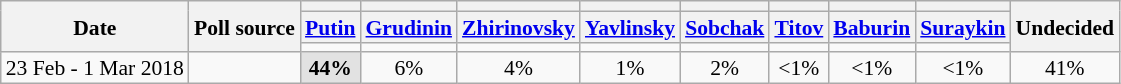<table class="wikitable" style="text-align:center; font-size:90%; line-height:14px">
<tr>
<th rowspan=3>Date</th>
<th rowspan=3>Poll source</th>
<th></th>
<th></th>
<th></th>
<th></th>
<th></th>
<th></th>
<th></th>
<th></th>
<th rowspan=3>Undecided</th>
</tr>
<tr>
<th><a href='#'>Putin</a></th>
<th><a href='#'>Grudinin</a></th>
<th><a href='#'>Zhirinovsky</a></th>
<th><a href='#'>Yavlinsky</a></th>
<th><a href='#'>Sobchak</a></th>
<th><a href='#'>Titov</a></th>
<th><a href='#'>Baburin</a></th>
<th><a href='#'>Suraykin</a></th>
</tr>
<tr>
<td bgcolor=></td>
<td bgcolor=></td>
<td bgcolor=></td>
<td bgcolor=></td>
<td bgcolor=></td>
<td bgcolor=></td>
<td bgcolor=></td>
<td bgcolor=></td>
</tr>
<tr>
<td>23 Feb - 1 Mar 2018</td>
<td></td>
<td style="background:#E2E2E2"><strong>44%</strong></td>
<td>6%</td>
<td>4%</td>
<td>1%</td>
<td>2%</td>
<td><1%</td>
<td><1%</td>
<td><1%</td>
<td>41%</td>
</tr>
</table>
